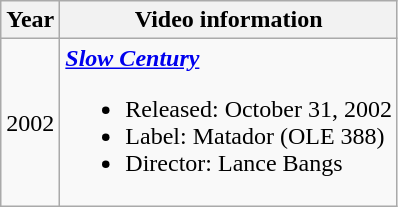<table class="wikitable">
<tr>
<th>Year</th>
<th>Video information</th>
</tr>
<tr>
<td>2002</td>
<td><strong><em><a href='#'>Slow Century</a></em></strong><br><ul><li>Released: October 31, 2002</li><li>Label: Matador (OLE 388)</li><li>Director: Lance Bangs</li></ul></td>
</tr>
</table>
